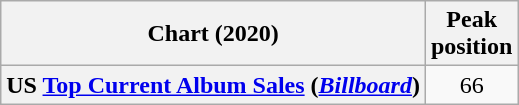<table class="wikitable plainrowheaders" style="text-align:center">
<tr>
<th scope="col">Chart (2020)</th>
<th scope="col">Peak<br>position</th>
</tr>
<tr>
<th scope="row">US <a href='#'>Top Current Album Sales</a> (<em><a href='#'>Billboard</a></em>)</th>
<td>66</td>
</tr>
</table>
